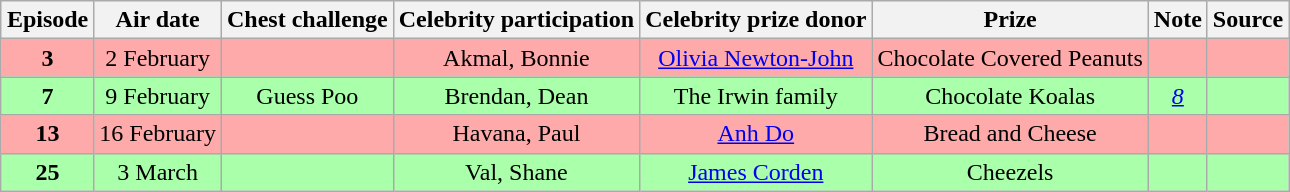<table class="wikitable" style="margin:auto; text-align:center;">
<tr>
<th>Episode</th>
<th>Air date</th>
<th>Chest challenge</th>
<th>Celebrity participation</th>
<th>Celebrity prize donor</th>
<th>Prize</th>
<th>Note</th>
<th>Source</th>
</tr>
<tr style="background:#ffaaaa">
<td><strong>3</strong></td>
<td>2 February</td>
<td></td>
<td>Akmal, Bonnie</td>
<td><a href='#'>Olivia Newton-John</a></td>
<td>Chocolate Covered Peanuts</td>
<td></td>
<td></td>
</tr>
<tr style="background:#aaffaa">
<td><strong>7</strong></td>
<td>9 February</td>
<td>Guess Poo</td>
<td>Brendan, Dean</td>
<td>The Irwin family</td>
<td>Chocolate Koalas</td>
<td><em><cite><a href='#'>8</a></cite></em></td>
<td></td>
</tr>
<tr style="background:#ffaaaa">
<td><strong>13</strong></td>
<td>16 February</td>
<td></td>
<td>Havana, Paul</td>
<td><a href='#'>Anh Do</a></td>
<td>Bread and Cheese</td>
<td></td>
<td></td>
</tr>
<tr style="background:#aaffaa">
<td><strong>25</strong></td>
<td>3 March</td>
<td></td>
<td>Val, Shane</td>
<td><a href='#'>James Corden</a></td>
<td>Cheezels</td>
<td></td>
<td></td>
</tr>
</table>
